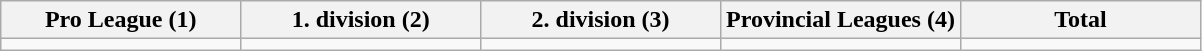<table class="wikitable">
<tr>
<th style="width:20%;">Pro League (1)</th>
<th style="width:20%;">1. division (2)</th>
<th style="width:20%;">2. division (3)</th>
<th style="width:20%;">Provincial Leagues (4)</th>
<th style="width:20%;">Total</th>
</tr>
<tr>
<td></td>
<td></td>
<td></td>
<td></td>
<td></td>
</tr>
</table>
